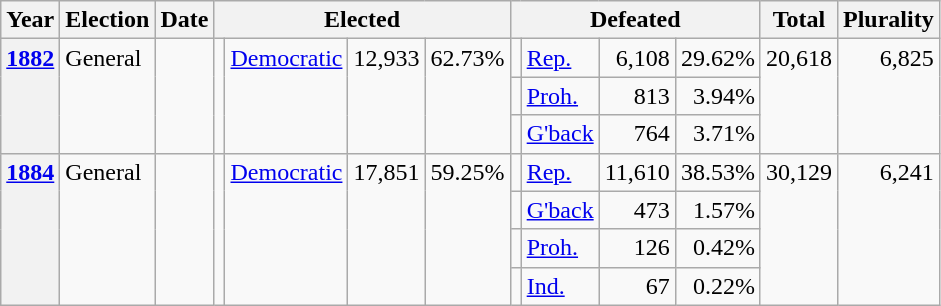<table class=wikitable>
<tr>
<th>Year</th>
<th>Election</th>
<th>Date</th>
<th ! colspan="4">Elected</th>
<th ! colspan="4">Defeated</th>
<th>Total</th>
<th>Plurality</th>
</tr>
<tr>
<th rowspan="3" valign="top"><a href='#'>1882</a></th>
<td rowspan="3" valign="top">General</td>
<td rowspan="3" valign="top"></td>
<td rowspan="3" valign="top"></td>
<td rowspan="3" valign="top" ><a href='#'>Democratic</a></td>
<td rowspan="3" valign="top" align="right">12,933</td>
<td rowspan="3" valign="top" align="right">62.73%</td>
<td valign="top"></td>
<td valign="top" ><a href='#'>Rep.</a></td>
<td valign="top" align="right">6,108</td>
<td valign="top" align="right">29.62%</td>
<td rowspan="3" valign="top" align="right">20,618</td>
<td rowspan="3" valign="top" align="right">6,825</td>
</tr>
<tr>
<td valign="top"></td>
<td valign="top" ><a href='#'>Proh.</a></td>
<td valign="top" align="right">813</td>
<td valign="top" align="right">3.94%</td>
</tr>
<tr>
<td valign="top"></td>
<td valign="top" ><a href='#'>G'back</a></td>
<td valign="top" align="right">764</td>
<td valign="top" align="right">3.71%</td>
</tr>
<tr>
<th rowspan="4" valign="top"><a href='#'>1884</a></th>
<td rowspan="4" valign="top">General</td>
<td rowspan="4" valign="top"></td>
<td rowspan="4" valign="top"></td>
<td rowspan="4" valign="top" ><a href='#'>Democratic</a></td>
<td rowspan="4" valign="top" align="right">17,851</td>
<td rowspan="4" valign="top" align="right">59.25%</td>
<td valign="top"></td>
<td valign="top" ><a href='#'>Rep.</a></td>
<td valign="top" align="right">11,610</td>
<td valign="top" align="right">38.53%</td>
<td rowspan="4" valign="top" align="right">30,129</td>
<td rowspan="4" valign="top" align="right">6,241</td>
</tr>
<tr>
<td valign="top"></td>
<td valign="top" ><a href='#'>G'back</a></td>
<td valign="top" align="right">473</td>
<td valign="top" align="right">1.57%</td>
</tr>
<tr>
<td valign="top"></td>
<td valign="top" ><a href='#'>Proh.</a></td>
<td valign="top" align="right">126</td>
<td valign="top" align="right">0.42%</td>
</tr>
<tr>
<td valign="top"></td>
<td valign="top" ><a href='#'>Ind.</a></td>
<td valign="top" align="right">67</td>
<td valign="top" align="right">0.22%</td>
</tr>
</table>
